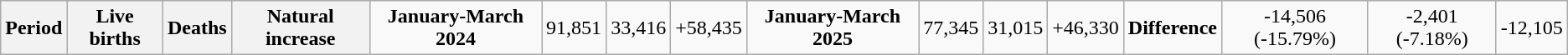<table class="wikitable"  style="text-align:center;">
<tr>
<th>Period</th>
<th>Live births</th>
<th>Deaths</th>
<th>Natural increase</th>
<td><strong>January-March 2024</strong></td>
<td>91,851</td>
<td>33,416</td>
<td>+58,435</td>
<td><strong>January-March 2025</strong></td>
<td>77,345</td>
<td>31,015</td>
<td>+46,330</td>
<td><strong>Difference</strong></td>
<td> -14,506 (-15.79%)</td>
<td> -2,401 (-7.18%)</td>
<td> -12,105</td>
</tr>
</table>
